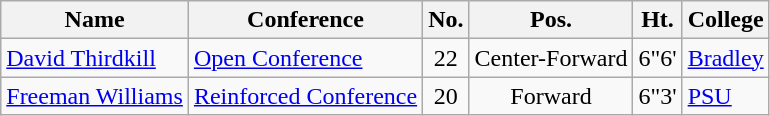<table class="wikitable" border="1">
<tr>
<th>Name</th>
<th>Conference</th>
<th>No.</th>
<th>Pos.</th>
<th>Ht.</th>
<th>College</th>
</tr>
<tr>
<td><a href='#'>David Thirdkill</a></td>
<td><a href='#'>Open Conference</a></td>
<td align="center">22</td>
<td align="center">Center-Forward</td>
<td align="center">6"6'</td>
<td><a href='#'>Bradley</a></td>
</tr>
<tr>
<td><a href='#'>Freeman Williams</a></td>
<td><a href='#'>Reinforced Conference</a></td>
<td align="center">20</td>
<td align="center">Forward</td>
<td align="center">6"3'</td>
<td><a href='#'>PSU</a></td>
</tr>
</table>
